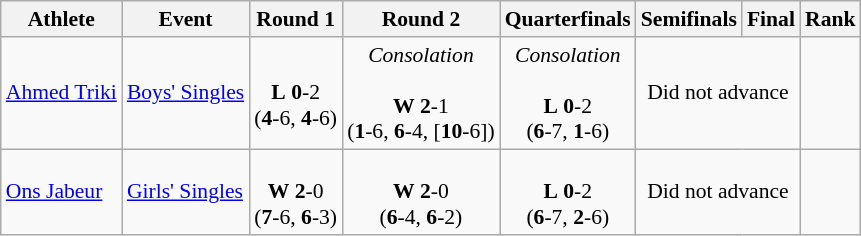<table class=wikitable style="font-size:90%">
<tr>
<th>Athlete</th>
<th>Event</th>
<th>Round 1</th>
<th>Round 2</th>
<th>Quarterfinals</th>
<th>Semifinals</th>
<th>Final</th>
<th>Rank</th>
</tr>
<tr>
<td><a href='#'>Ahmed Triki</a></td>
<td><a href='#'>Boys' Singles</a></td>
<td align=center><br><strong>L</strong> <strong>0</strong>-2<br> (<strong>4</strong>-6, <strong>4</strong>-6)</td>
<td align=center><em>Consolation</em><br><br><strong>W</strong> <strong>2</strong>-1<br> (<strong>1</strong>-6, <strong>6</strong>-4, [<strong>10</strong>-6])</td>
<td align=center><em>Consolation</em><br><br><strong>L</strong> <strong>0</strong>-2<br> (<strong>6</strong>-7, <strong>1</strong>-6)</td>
<td colspan=2 align=center>Did not advance</td>
<td align=center></td>
</tr>
<tr>
<td><a href='#'>Ons Jabeur</a></td>
<td><a href='#'>Girls' Singles</a></td>
<td align=center><br><strong>W</strong> <strong>2</strong>-0<br> (<strong>7</strong>-6, <strong>6</strong>-3)</td>
<td align=center><br><strong>W</strong> <strong>2</strong>-0<br> (<strong>6</strong>-4, <strong>6</strong>-2)</td>
<td align=center><br><strong>L</strong> <strong>0</strong>-2<br> (<strong>6</strong>-7, <strong>2</strong>-6)</td>
<td colspan=2 align=center>Did not advance</td>
<td align=center></td>
</tr>
</table>
